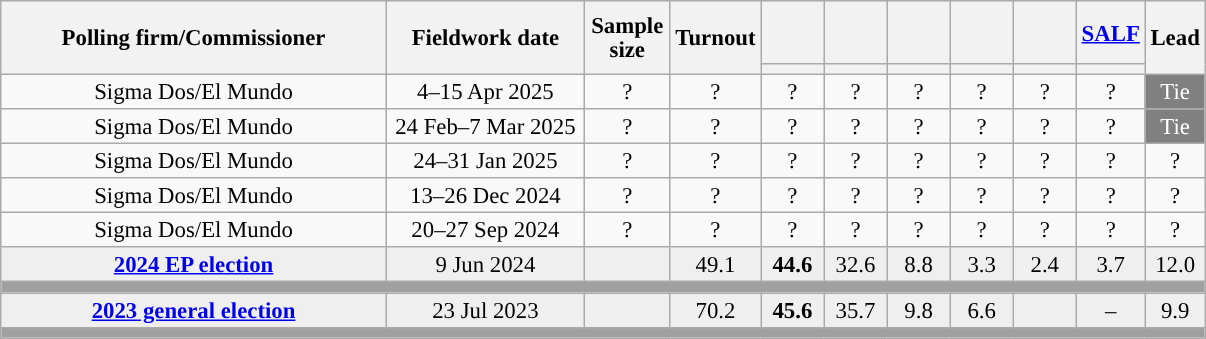<table class="wikitable collapsible collapsed" style="text-align:center; font-size:95%; line-height:16px;">
<tr style="height:42px;">
<th style="width:250px;" rowspan="2">Polling firm/Commissioner</th>
<th style="width:125px;" rowspan="2">Fieldwork date</th>
<th style="width:50px;" rowspan="2">Sample size</th>
<th style="width:45px;" rowspan="2">Turnout</th>
<th style="width:35px;"></th>
<th style="width:35px;"></th>
<th style="width:35px;"></th>
<th style="width:35px;"></th>
<th style="width:35px;"></th>
<th style="width:35px;"><a href='#'>SALF</a></th>
<th style="width:30px;" rowspan="2">Lead</th>
</tr>
<tr>
<th style="color:inherit;background:"></th>
<th style="color:inherit;background:"></th>
<th style="color:inherit;background:"></th>
<th style="color:inherit;background:"></th>
<th style="color:inherit;background:"></th>
<th style="color:inherit;background:"></th>
</tr>
<tr>
<td>Sigma Dos/El Mundo</td>
<td>4–15 Apr 2025</td>
<td>?</td>
<td>?</td>
<td>?<br></td>
<td>?<br></td>
<td>?<br></td>
<td>?<br></td>
<td>?<br></td>
<td>?<br></td>
<td style="background:gray;color:white;">Tie</td>
</tr>
<tr>
<td>Sigma Dos/El Mundo</td>
<td>24 Feb–7 Mar 2025</td>
<td>?</td>
<td>?</td>
<td>?<br></td>
<td>?<br></td>
<td>?<br></td>
<td>?<br></td>
<td>?<br></td>
<td>?<br></td>
<td style="background:gray;color:white;">Tie</td>
</tr>
<tr>
<td>Sigma Dos/El Mundo</td>
<td>24–31 Jan 2025</td>
<td>?</td>
<td>?</td>
<td>?<br></td>
<td>?<br></td>
<td>?<br></td>
<td>?<br></td>
<td>?<br></td>
<td>?<br></td>
<td style="background:">?</td>
</tr>
<tr>
<td>Sigma Dos/El Mundo</td>
<td>13–26 Dec 2024</td>
<td>?</td>
<td>?</td>
<td>?<br></td>
<td>?<br></td>
<td>?<br></td>
<td>?<br></td>
<td>?<br></td>
<td>?<br></td>
<td style="background:">?</td>
</tr>
<tr>
<td>Sigma Dos/El Mundo</td>
<td>20–27 Sep 2024</td>
<td>?</td>
<td>?</td>
<td>?<br></td>
<td>?<br></td>
<td>?<br></td>
<td>?<br></td>
<td>?<br></td>
<td>?<br></td>
<td style="background:">?</td>
</tr>
<tr style="background:#EFEFEF;">
<td><strong><a href='#'>2024 EP election</a></strong></td>
<td>9 Jun 2024</td>
<td></td>
<td>49.1</td>
<td><strong>44.6</strong><br></td>
<td>32.6<br></td>
<td>8.8<br></td>
<td>3.3<br></td>
<td>2.4<br></td>
<td>3.7<br></td>
<td style="background:">12.0</td>
</tr>
<tr>
<td colspan="11" style="background:#A0A0A0"></td>
</tr>
<tr style="background:#EFEFEF;">
<td><strong><a href='#'>2023 general election</a></strong></td>
<td>23 Jul 2023</td>
<td></td>
<td>70.2</td>
<td><strong>45.6</strong><br></td>
<td>35.7<br></td>
<td>9.8<br></td>
<td>6.6<br></td>
<td></td>
<td>–</td>
<td style="background:">9.9</td>
</tr>
<tr>
<td colspan="11" style="background:#A0A0A0"></td>
</tr>
</table>
